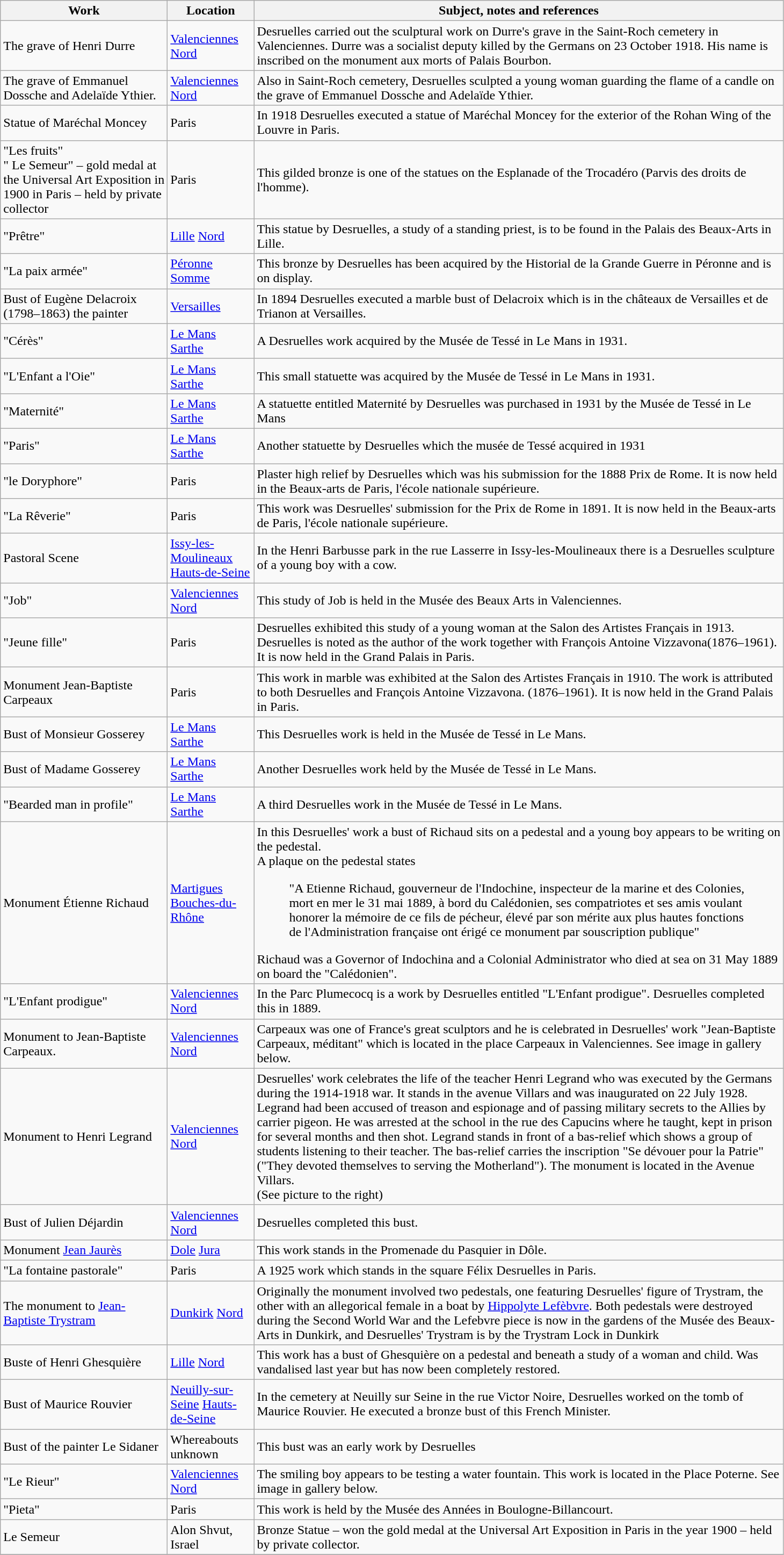<table class="wikitable sortable">
<tr>
<th style="width:200px">Work</th>
<th style="width:100px">Location</th>
<th style="width:650px" class="unsortable">Subject, notes and references</th>
</tr>
<tr>
<td>The grave of Henri Durre</td>
<td><a href='#'>Valenciennes</a> <a href='#'>Nord</a></td>
<td>Desruelles carried out the sculptural work on Durre's grave in the Saint-Roch cemetery in Valenciennes. Durre was a socialist deputy killed by the Germans on 23 October 1918. His name is inscribed on the monument aux morts of Palais Bourbon.</td>
</tr>
<tr>
<td>The grave of Emmanuel Dossche and Adelaïde Ythier.</td>
<td><a href='#'>Valenciennes</a> <a href='#'>Nord</a></td>
<td>Also in Saint-Roch cemetery, Desruelles sculpted a young woman guarding the flame of a candle on the grave of Emmanuel Dossche and Adelaïde Ythier.</td>
</tr>
<tr>
<td>Statue of Maréchal Moncey</td>
<td>Paris</td>
<td>In 1918 Desruelles executed a statue of Maréchal Moncey for the exterior of the Rohan Wing of the Louvre in Paris.</td>
</tr>
<tr>
<td>"Les fruits"<br>" Le Semeur" – gold medal at the Universal Art Exposition in 1900 in Paris – held by private collector</td>
<td>Paris</td>
<td>This gilded bronze is one of the statues on the Esplanade of the Trocadéro (Parvis des droits de l'homme).</td>
</tr>
<tr>
<td>"Prêtre"</td>
<td><a href='#'>Lille</a> <a href='#'>Nord</a></td>
<td>This statue by Desruelles, a study of a standing priest, is to be found in the Palais des Beaux-Arts in Lille.</td>
</tr>
<tr>
<td>"La paix armée"</td>
<td><a href='#'>Péronne</a> <a href='#'>Somme</a></td>
<td>This bronze by Desruelles has been acquired by the Historial de la Grande Guerre in Péronne and is on display.</td>
</tr>
<tr>
<td>Bust of Eugène Delacroix (1798–1863) the painter</td>
<td><a href='#'>Versailles</a></td>
<td>In 1894 Desruelles executed a marble bust of Delacroix which is in the châteaux de Versailles et de Trianon at Versailles.</td>
</tr>
<tr>
<td>"Cérès"</td>
<td><a href='#'>Le Mans</a> <a href='#'>Sarthe</a></td>
<td>A Desruelles work acquired by the Musée de Tessé in Le Mans in 1931.</td>
</tr>
<tr>
<td>"L'Enfant a l'Oie"</td>
<td><a href='#'>Le Mans</a> <a href='#'>Sarthe</a></td>
<td>This small statuette was acquired by the Musée de Tessé in Le Mans in 1931.</td>
</tr>
<tr>
<td>"Maternité"</td>
<td><a href='#'>Le Mans</a> <a href='#'>Sarthe</a></td>
<td>A statuette entitled Maternité by Desruelles was purchased in 1931 by the Musée de Tessé in Le Mans</td>
</tr>
<tr>
<td>"Paris"</td>
<td><a href='#'>Le Mans</a> <a href='#'>Sarthe</a></td>
<td>Another statuette by Desruelles which the musée de Tessé acquired in 1931</td>
</tr>
<tr>
<td>"le Doryphore"</td>
<td>Paris</td>
<td>Plaster high relief by Desruelles which was his submission for the 1888 Prix de Rome. It is now held in the Beaux-arts de Paris, l'école nationale supérieure.</td>
</tr>
<tr>
<td>"La Rêverie"</td>
<td>Paris</td>
<td>This work was Desruelles' submission for the Prix de Rome in 1891. It is now held in the Beaux-arts de Paris, l'école nationale supérieure.</td>
</tr>
<tr>
<td>Pastoral Scene</td>
<td><a href='#'>Issy-les-Moulineaux</a> <a href='#'>Hauts-de-Seine</a></td>
<td>In the Henri Barbusse park in the rue Lasserre in Issy-les-Moulineaux there is a Desruelles sculpture of a young boy with a cow.</td>
</tr>
<tr>
<td>"Job"</td>
<td><a href='#'>Valenciennes</a> <a href='#'>Nord</a></td>
<td>This study of Job is held in the Musée des Beaux Arts in Valenciennes.</td>
</tr>
<tr>
<td>"Jeune fille"</td>
<td>Paris</td>
<td>Desruelles exhibited this study of a young woman at the Salon des Artistes Français in 1913. Desruelles is noted as the author of the work together with François Antoine Vizzavona(1876–1961). It is now held in the Grand Palais in Paris.</td>
</tr>
<tr>
<td>Monument Jean-Baptiste Carpeaux</td>
<td>Paris</td>
<td>This work in marble was exhibited at the Salon des Artistes Français in 1910. The work is attributed to both Desruelles and François Antoine Vizzavona. (1876–1961). It is now held in the Grand Palais in Paris.</td>
</tr>
<tr>
<td>Bust of Monsieur Gosserey</td>
<td><a href='#'>Le Mans</a> <a href='#'>Sarthe</a></td>
<td>This Desruelles work is held in the Musée de Tessé in Le Mans.</td>
</tr>
<tr>
<td>Bust of Madame Gosserey</td>
<td><a href='#'>Le Mans</a> <a href='#'>Sarthe</a></td>
<td>Another Desruelles work held by the Musée de Tessé in Le Mans.</td>
</tr>
<tr>
<td>"Bearded man in profile"</td>
<td><a href='#'>Le Mans</a> <a href='#'>Sarthe</a></td>
<td>A third Desruelles work in the Musée de Tessé in Le Mans.</td>
</tr>
<tr>
<td>Monument Étienne Richaud</td>
<td><a href='#'>Martigues</a> <a href='#'>Bouches-du-Rhône</a></td>
<td>In this Desruelles' work a bust of Richaud sits on a pedestal and a young boy appears to be writing on the pedestal.<br>A plaque on the pedestal states<blockquote>"A Etienne Richaud, gouverneur de l'Indochine, inspecteur de la marine et des Colonies, mort en mer le 31 mai 1889, à bord du Calédonien, ses compatriotes et ses amis voulant honorer la mémoire de ce fils de pécheur, élevé par son mérite aux plus hautes fonctions de l'Administration française ont érigé ce monument par souscription publique"</blockquote>Richaud was a Governor of Indochina and a Colonial Administrator who died at sea on 31 May 1889 on board the "Calédonien".</td>
</tr>
<tr>
<td>"L'Enfant prodigue"</td>
<td><a href='#'>Valenciennes</a> <a href='#'>Nord</a></td>
<td>In the Parc Plumecocq is a work by Desruelles entitled "L'Enfant prodigue". Desruelles completed this in 1889.</td>
</tr>
<tr>
<td>Monument to Jean-Baptiste Carpeaux.</td>
<td><a href='#'>Valenciennes</a> <a href='#'>Nord</a></td>
<td>Carpeaux was one of France's great sculptors and he is celebrated in Desruelles' work "Jean-Baptiste Carpeaux, méditant" which is located in the place Carpeaux in Valenciennes. See image in gallery below.</td>
</tr>
<tr>
<td>Monument to Henri Legrand</td>
<td><a href='#'>Valenciennes</a> <a href='#'>Nord</a></td>
<td>Desruelles' work celebrates the life of the teacher Henri Legrand who was executed by the Germans during the 1914-1918 war.  It stands in the avenue Villars and was inaugurated on 22 July 1928. Legrand had been accused of treason and espionage and of passing military secrets to the Allies by carrier pigeon. He was arrested at the school in the rue des Capucins where he taught, kept in prison for several months and then shot. Legrand stands in front of a bas-relief which shows a group of students listening to their teacher. The bas-relief carries the inscription "Se dévouer pour la Patrie" ("They devoted themselves to serving the Motherland"). The monument is located in the Avenue Villars.<br> (See picture to the right)</td>
</tr>
<tr>
<td>Bust of Julien Déjardin</td>
<td><a href='#'>Valenciennes</a> <a href='#'>Nord</a></td>
<td>Desruelles completed this bust.</td>
</tr>
<tr>
<td>Monument <a href='#'>Jean Jaurès</a></td>
<td><a href='#'>Dole</a> <a href='#'>Jura</a></td>
<td>This work stands in the Promenade du Pasquier in Dôle.</td>
</tr>
<tr>
<td>"La fontaine pastorale"</td>
<td>Paris</td>
<td>A 1925 work which stands in the square Félix Desruelles in Paris.</td>
</tr>
<tr>
<td>The monument to <a href='#'>Jean-Baptiste Trystram</a></td>
<td><a href='#'>Dunkirk</a> <a href='#'>Nord</a></td>
<td>Originally the monument involved two pedestals, one featuring Desruelles' figure of Trystram, the other with an allegorical female in a boat by <a href='#'>Hippolyte Lefèbvre</a>.  Both pedestals were destroyed during the Second World War and the Lefebvre piece is now in the gardens of the Musée des Beaux-Arts in Dunkirk, and Desruelles' Trystram is by the Trystram Lock in Dunkirk</td>
</tr>
<tr>
<td>Buste of Henri Ghesquière</td>
<td><a href='#'>Lille</a> <a href='#'>Nord</a></td>
<td>This work has a bust of Ghesquière on a pedestal and beneath a study of a woman and child.  Was vandalised last year but has now been completely restored.</td>
</tr>
<tr>
<td>Bust of Maurice Rouvier</td>
<td><a href='#'>Neuilly-sur-Seine</a> <a href='#'>Hauts-de-Seine</a></td>
<td>In the cemetery at Neuilly sur Seine in the rue Victor Noire, Desruelles worked on the tomb of Maurice Rouvier.  He executed a bronze bust of this French Minister.</td>
</tr>
<tr>
<td>Bust of the painter Le Sidaner</td>
<td>Whereabouts unknown</td>
<td>This bust was an early work by Desruelles</td>
</tr>
<tr>
<td>"Le Rieur"</td>
<td><a href='#'>Valenciennes</a> <a href='#'>Nord</a></td>
<td>The smiling boy appears to be testing a water fountain. This work is located in the Place Poterne. See image in gallery below.</td>
</tr>
<tr>
<td>"Pieta"</td>
<td>Paris</td>
<td>This work is held by the Musée des Années in Boulogne-Billancourt.</td>
</tr>
<tr>
<td>Le Semeur</td>
<td>Alon Shvut, Israel</td>
<td>Bronze Statue – won the gold medal at the Universal Art Exposition in Paris in the year 1900 – held by private collector.</td>
</tr>
<tr>
</tr>
</table>
